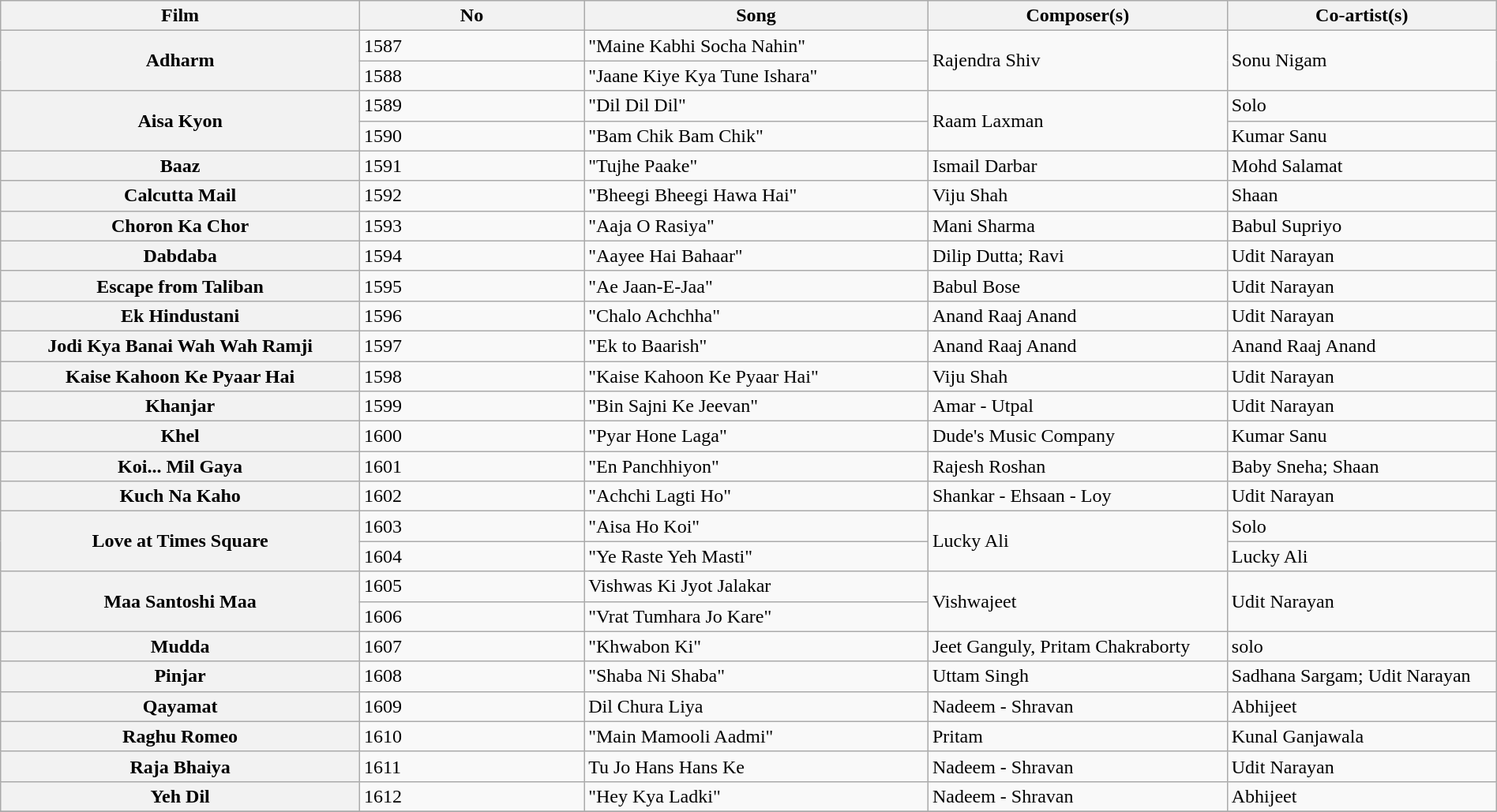<table class="wikitable plainrowheaders" style="width:100%; textcolor:#000">
<tr>
<th scope="col" style="width:24%;">Film</th>
<th>No</th>
<th scope="col" style="width:23%;">Song</th>
<th scope="col" style="width:20%;">Composer(s)</th>
<th scope="col" style="width:18%;">Co-artist(s)</th>
</tr>
<tr>
<th rowspan=2>Adharm</th>
<td>1587</td>
<td>"Maine Kabhi Socha Nahin"</td>
<td rowspan=2>Rajendra Shiv</td>
<td rowspan=2>Sonu Nigam</td>
</tr>
<tr>
<td>1588</td>
<td>"Jaane Kiye Kya Tune Ishara"</td>
</tr>
<tr>
<th rowspan=2>Aisa Kyon</th>
<td>1589</td>
<td>"Dil Dil Dil"</td>
<td rowspan=2>Raam Laxman</td>
<td>Solo</td>
</tr>
<tr>
<td>1590</td>
<td>"Bam Chik Bam Chik"</td>
<td>Kumar Sanu</td>
</tr>
<tr>
<th>Baaz</th>
<td>1591</td>
<td>"Tujhe Paake"</td>
<td>Ismail Darbar</td>
<td>Mohd Salamat</td>
</tr>
<tr>
<th>Calcutta Mail</th>
<td>1592</td>
<td>"Bheegi Bheegi Hawa Hai"</td>
<td>Viju Shah</td>
<td>Shaan</td>
</tr>
<tr>
<th>Choron Ka Chor</th>
<td>1593</td>
<td>"Aaja O Rasiya"</td>
<td>Mani Sharma</td>
<td>Babul Supriyo</td>
</tr>
<tr>
<th>Dabdaba</th>
<td>1594</td>
<td>"Aayee Hai Bahaar"</td>
<td>Dilip Dutta; Ravi</td>
<td>Udit Narayan</td>
</tr>
<tr>
<th>Escape from Taliban</th>
<td>1595</td>
<td>"Ae Jaan-E-Jaa"</td>
<td>Babul Bose</td>
<td>Udit Narayan</td>
</tr>
<tr>
<th>Ek Hindustani</th>
<td>1596</td>
<td>"Chalo Achchha"</td>
<td>Anand Raaj Anand</td>
<td>Udit Narayan</td>
</tr>
<tr>
<th>Jodi Kya Banai Wah Wah Ramji</th>
<td>1597</td>
<td>"Ek to Baarish"</td>
<td>Anand Raaj Anand</td>
<td>Anand Raaj Anand</td>
</tr>
<tr>
<th>Kaise Kahoon Ke Pyaar Hai</th>
<td>1598</td>
<td>"Kaise Kahoon Ke Pyaar Hai"</td>
<td>Viju Shah</td>
<td>Udit Narayan</td>
</tr>
<tr>
<th>Khanjar</th>
<td>1599</td>
<td>"Bin Sajni Ke Jeevan"</td>
<td>Amar - Utpal</td>
<td>Udit Narayan</td>
</tr>
<tr>
<th>Khel</th>
<td>1600</td>
<td>"Pyar Hone Laga"</td>
<td>Dude's Music Company</td>
<td>Kumar Sanu</td>
</tr>
<tr>
<th>Koi... Mil Gaya</th>
<td>1601</td>
<td>"En Panchhiyon"</td>
<td>Rajesh Roshan</td>
<td>Baby Sneha; Shaan</td>
</tr>
<tr>
<th>Kuch Na Kaho</th>
<td>1602</td>
<td>"Achchi Lagti Ho"</td>
<td>Shankar - Ehsaan - Loy</td>
<td>Udit Narayan</td>
</tr>
<tr>
<th rowspan=2>Love at Times Square</th>
<td>1603</td>
<td>"Aisa Ho Koi"</td>
<td rowspan=2>Lucky Ali</td>
<td>Solo</td>
</tr>
<tr>
<td>1604</td>
<td>"Ye Raste Yeh Masti"</td>
<td>Lucky Ali</td>
</tr>
<tr>
<th rowspan=2>Maa Santoshi Maa</th>
<td>1605</td>
<td>Vishwas Ki Jyot Jalakar</td>
<td rowspan=2>Vishwajeet</td>
<td rowspan=2>Udit Narayan</td>
</tr>
<tr>
<td>1606</td>
<td>"Vrat Tumhara Jo Kare"</td>
</tr>
<tr>
<th>Mudda</th>
<td>1607</td>
<td>"Khwabon Ki"</td>
<td>Jeet Ganguly, Pritam Chakraborty</td>
<td>solo</td>
</tr>
<tr>
<th>Pinjar</th>
<td>1608</td>
<td>"Shaba Ni Shaba"</td>
<td>Uttam Singh</td>
<td>Sadhana Sargam; Udit Narayan</td>
</tr>
<tr>
<th>Qayamat</th>
<td>1609</td>
<td>Dil Chura Liya</td>
<td>Nadeem - Shravan</td>
<td>Abhijeet</td>
</tr>
<tr>
<th>Raghu Romeo</th>
<td>1610</td>
<td>"Main Mamooli Aadmi"</td>
<td>Pritam</td>
<td>Kunal Ganjawala</td>
</tr>
<tr>
<th>Raja Bhaiya</th>
<td>1611</td>
<td>Tu Jo Hans Hans Ke</td>
<td>Nadeem - Shravan</td>
<td>Udit Narayan</td>
</tr>
<tr>
<th>Yeh Dil</th>
<td>1612</td>
<td>"Hey Kya Ladki"</td>
<td>Nadeem - Shravan</td>
<td>Abhijeet</td>
</tr>
<tr>
</tr>
</table>
